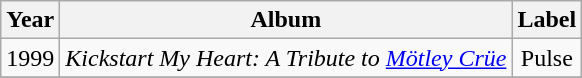<table class="wikitable" style="text-align:center;">
<tr>
<th>Year</th>
<th>Album</th>
<th>Label</th>
</tr>
<tr>
<td>1999</td>
<td align="left"><em>Kickstart My Heart: A Tribute to <a href='#'>Mötley Crüe</a></em></td>
<td>Pulse</td>
</tr>
<tr>
</tr>
</table>
